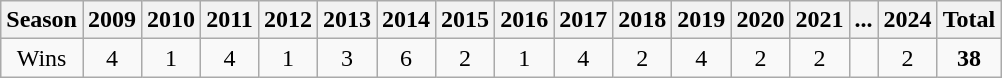<table class="wikitable">
<tr>
<th>Season</th>
<th>2009</th>
<th>2010</th>
<th>2011</th>
<th>2012</th>
<th>2013</th>
<th>2014</th>
<th>2015</th>
<th>2016</th>
<th>2017</th>
<th>2018</th>
<th>2019</th>
<th>2020</th>
<th>2021</th>
<th>...</th>
<th>2024</th>
<th><strong>Total</strong></th>
</tr>
<tr align=center>
<td>Wins</td>
<td>4</td>
<td>1</td>
<td>4</td>
<td>1</td>
<td>3</td>
<td>6</td>
<td>2</td>
<td>1</td>
<td>4</td>
<td>2</td>
<td>4</td>
<td>2</td>
<td>2</td>
<td></td>
<td>2</td>
<td><strong>38</strong></td>
</tr>
</table>
